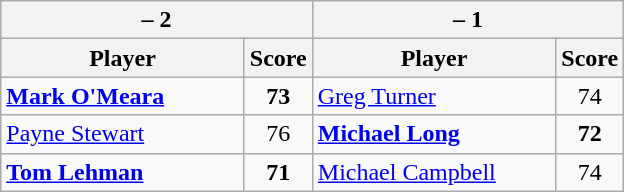<table class=wikitable>
<tr>
<th colspan=2> – 2</th>
<th colspan=2> – 1</th>
</tr>
<tr>
<th width=155>Player</th>
<th>Score</th>
<th width=155>Player</th>
<th>Score</th>
</tr>
<tr>
<td><strong><a href='#'>Mark O'Meara</a></strong></td>
<td align=center><strong>73</strong></td>
<td><a href='#'>Greg Turner</a></td>
<td align=center>74</td>
</tr>
<tr>
<td><a href='#'>Payne Stewart</a></td>
<td align=center>76</td>
<td><strong><a href='#'>Michael Long</a></strong></td>
<td align=center><strong>72</strong></td>
</tr>
<tr>
<td><strong><a href='#'>Tom Lehman</a></strong></td>
<td align=center><strong>71</strong></td>
<td><a href='#'>Michael Campbell</a></td>
<td align=center>74</td>
</tr>
</table>
